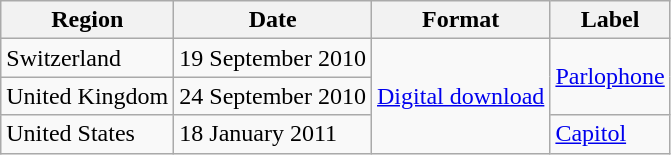<table class=wikitable>
<tr>
<th>Region</th>
<th>Date</th>
<th>Format</th>
<th>Label</th>
</tr>
<tr>
<td>Switzerland</td>
<td>19 September 2010</td>
<td rowspan="3"><a href='#'>Digital download</a></td>
<td rowspan="2"><a href='#'>Parlophone</a></td>
</tr>
<tr>
<td>United Kingdom</td>
<td>24 September 2010</td>
</tr>
<tr>
<td>United States</td>
<td>18 January 2011</td>
<td><a href='#'>Capitol</a></td>
</tr>
</table>
